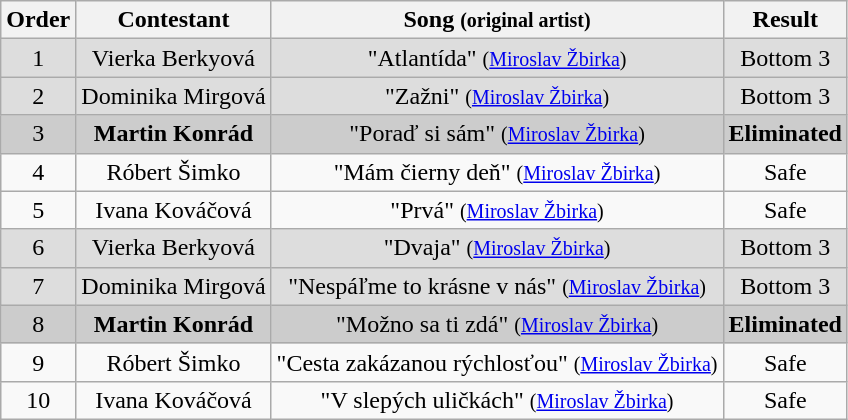<table class="wikitable plainrowheaders" style="text-align:center;">
<tr>
<th scope="col">Order</th>
<th scope="col">Contestant</th>
<th scope="col">Song <small>(original artist)</small></th>
<th scope="col">Result</th>
</tr>
<tr bgcolor="#DDDDDD">
<td>1</td>
<td>Vierka Berkyová</td>
<td>"Atlantída" <small>(<a href='#'>Miroslav Žbirka</a>)</small></td>
<td>Bottom 3</td>
</tr>
<tr bgcolor="#DDDDDD">
<td>2</td>
<td>Dominika Mirgová</td>
<td>"Zažni" <small>(<a href='#'>Miroslav Žbirka</a>)</small></td>
<td>Bottom 3</td>
</tr>
<tr style="background:#ccc;">
<td>3</td>
<td><strong>Martin Konrád</strong></td>
<td>"Poraď si sám" <small>(<a href='#'>Miroslav Žbirka</a>)</small></td>
<td><strong>Eliminated</strong></td>
</tr>
<tr>
<td>4</td>
<td>Róbert Šimko</td>
<td>"Mám čierny deň" <small>(<a href='#'>Miroslav Žbirka</a>)</small></td>
<td>Safe</td>
</tr>
<tr>
<td>5</td>
<td>Ivana Kováčová</td>
<td>"Prvá" <small>(<a href='#'>Miroslav Žbirka</a>)</small></td>
<td>Safe</td>
</tr>
<tr bgcolor="#DDDDDD">
<td>6</td>
<td>Vierka Berkyová</td>
<td>"Dvaja" <small>(<a href='#'>Miroslav Žbirka</a>)</small></td>
<td>Bottom 3</td>
</tr>
<tr bgcolor="#DDDDDD">
<td>7</td>
<td>Dominika Mirgová</td>
<td>"Nespáľme to krásne v nás" <small>(<a href='#'>Miroslav Žbirka</a>)</small></td>
<td>Bottom 3</td>
</tr>
<tr style="background:#ccc;">
<td>8</td>
<td><strong>Martin Konrád</strong></td>
<td>"Možno sa ti zdá" <small>(<a href='#'>Miroslav Žbirka</a>)</small></td>
<td><strong>Eliminated</strong></td>
</tr>
<tr>
<td>9</td>
<td>Róbert Šimko</td>
<td>"Cesta zakázanou rýchlosťou" <small>(<a href='#'>Miroslav Žbirka</a>)</small></td>
<td>Safe</td>
</tr>
<tr>
<td>10</td>
<td>Ivana Kováčová</td>
<td>"V slepých uličkách" <small>(<a href='#'>Miroslav Žbirka</a>)</small></td>
<td>Safe</td>
</tr>
</table>
